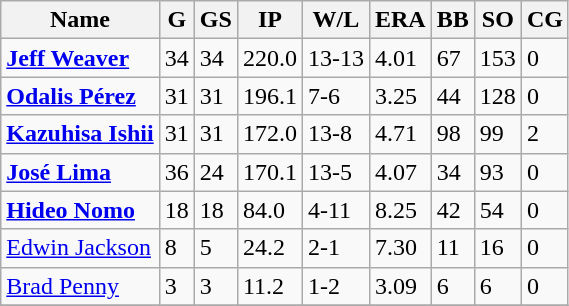<table class="wikitable sortable" style="text-align:left">
<tr>
<th>Name</th>
<th>G</th>
<th>GS</th>
<th>IP</th>
<th>W/L</th>
<th>ERA</th>
<th>BB</th>
<th>SO</th>
<th>CG</th>
</tr>
<tr>
<td><strong><a href='#'>Jeff Weaver</a>	</strong></td>
<td>34</td>
<td>34</td>
<td>220.0</td>
<td>13-13</td>
<td>4.01</td>
<td>67</td>
<td>153</td>
<td>0</td>
</tr>
<tr>
<td><strong><a href='#'>Odalis Pérez</a></strong></td>
<td>31</td>
<td>31</td>
<td>196.1</td>
<td>7-6</td>
<td>3.25</td>
<td>44</td>
<td>128</td>
<td>0</td>
</tr>
<tr>
<td><strong><a href='#'>Kazuhisa Ishii</a></strong></td>
<td>31</td>
<td>31</td>
<td>172.0</td>
<td>13-8</td>
<td>4.71</td>
<td>98</td>
<td>99</td>
<td>2</td>
</tr>
<tr>
<td><strong><a href='#'>José Lima</a></strong></td>
<td>36</td>
<td>24</td>
<td>170.1</td>
<td>13-5</td>
<td>4.07</td>
<td>34</td>
<td>93</td>
<td>0</td>
</tr>
<tr>
<td><strong><a href='#'>Hideo Nomo</a></strong></td>
<td>18</td>
<td>18</td>
<td>84.0</td>
<td>4-11</td>
<td>8.25</td>
<td>42</td>
<td>54</td>
<td>0</td>
</tr>
<tr>
<td><a href='#'>Edwin Jackson</a></td>
<td>8</td>
<td>5</td>
<td>24.2</td>
<td>2-1</td>
<td>7.30</td>
<td>11</td>
<td>16</td>
<td>0</td>
</tr>
<tr>
<td><a href='#'>Brad Penny</a></td>
<td>3</td>
<td>3</td>
<td>11.2</td>
<td>1-2</td>
<td>3.09</td>
<td>6</td>
<td>6</td>
<td>0</td>
</tr>
<tr>
</tr>
</table>
